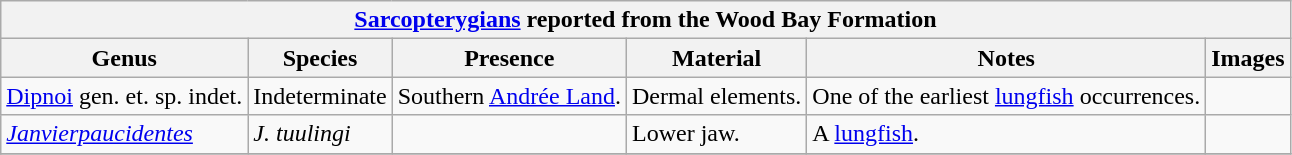<table class="wikitable" align="center">
<tr>
<th colspan="6" align="center"><strong><a href='#'>Sarcopterygians</a> reported from the Wood Bay Formation</strong></th>
</tr>
<tr>
<th>Genus</th>
<th>Species</th>
<th>Presence</th>
<th><strong>Material</strong></th>
<th>Notes</th>
<th>Images</th>
</tr>
<tr>
<td><a href='#'>Dipnoi</a> gen. et. sp. indet.</td>
<td>Indeterminate</td>
<td>Southern <a href='#'>Andrée Land</a>.</td>
<td>Dermal elements.</td>
<td>One of the earliest <a href='#'>lungfish</a> occurrences.</td>
<td></td>
</tr>
<tr>
<td><em><a href='#'>Janvierpaucidentes</a></em></td>
<td><em>J. tuulingi</em></td>
<td></td>
<td>Lower jaw.</td>
<td>A <a href='#'>lungfish</a>.</td>
<td></td>
</tr>
<tr>
</tr>
</table>
